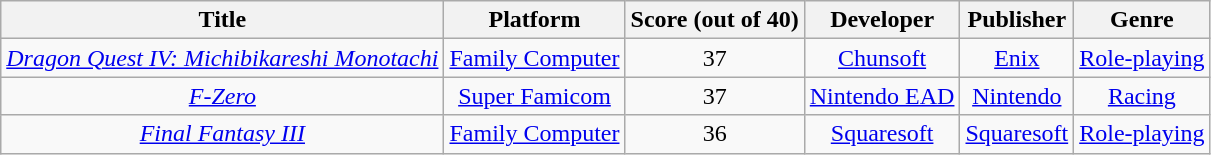<table class="wikitable" style="text-align:center;">
<tr>
<th>Title</th>
<th>Platform</th>
<th>Score (out of 40)</th>
<th>Developer</th>
<th>Publisher</th>
<th>Genre</th>
</tr>
<tr>
<td><em><a href='#'>Dragon Quest IV: Michibikareshi Monotachi</a></em></td>
<td><a href='#'>Family Computer</a></td>
<td>37</td>
<td><a href='#'>Chunsoft</a></td>
<td><a href='#'>Enix</a></td>
<td><a href='#'>Role-playing</a></td>
</tr>
<tr>
<td><em><a href='#'>F-Zero</a></em></td>
<td><a href='#'>Super Famicom</a></td>
<td>37</td>
<td><a href='#'>Nintendo EAD</a></td>
<td><a href='#'>Nintendo</a></td>
<td><a href='#'>Racing</a></td>
</tr>
<tr>
<td><em><a href='#'>Final Fantasy III</a></em></td>
<td><a href='#'>Family Computer</a></td>
<td>36</td>
<td><a href='#'>Squaresoft</a></td>
<td><a href='#'>Squaresoft</a></td>
<td><a href='#'>Role-playing</a></td>
</tr>
</table>
